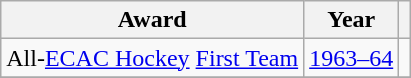<table class="wikitable">
<tr>
<th>Award</th>
<th>Year</th>
<th></th>
</tr>
<tr>
<td>All-<a href='#'>ECAC Hockey</a> <a href='#'>First Team</a></td>
<td><a href='#'>1963–64</a></td>
<td></td>
</tr>
<tr>
</tr>
</table>
